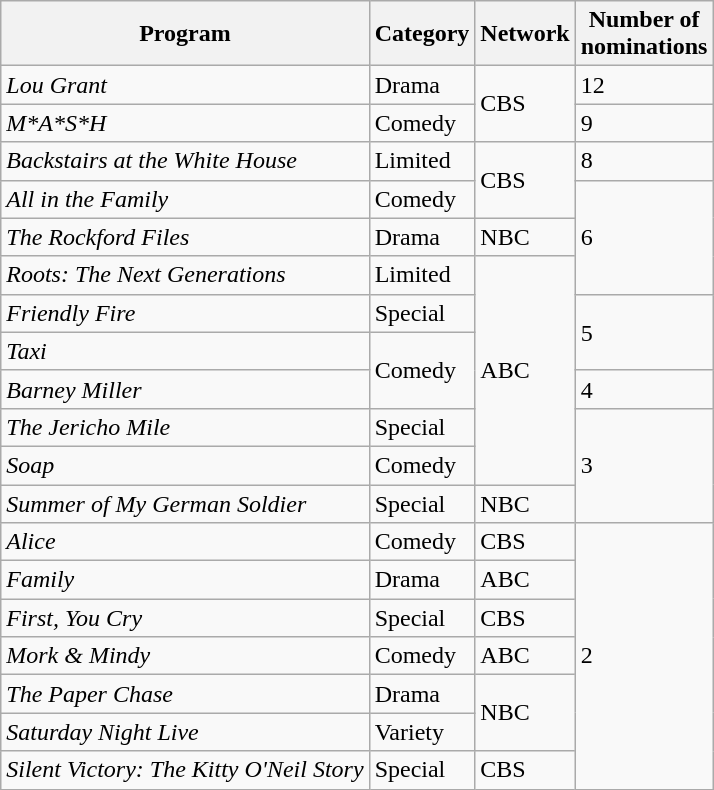<table class="wikitable">
<tr>
<th>Program</th>
<th>Category</th>
<th>Network</th>
<th>Number of<br>nominations</th>
</tr>
<tr>
<td><em>Lou Grant</em></td>
<td>Drama</td>
<td rowspan="2">CBS</td>
<td>12</td>
</tr>
<tr>
<td><em>M*A*S*H</em></td>
<td>Comedy</td>
<td>9</td>
</tr>
<tr>
<td><em>Backstairs at the White House</em></td>
<td>Limited</td>
<td rowspan="2">CBS</td>
<td>8</td>
</tr>
<tr>
<td><em>All in the Family</em></td>
<td>Comedy</td>
<td rowspan="3">6</td>
</tr>
<tr>
<td><em>The Rockford Files</em></td>
<td>Drama</td>
<td>NBC</td>
</tr>
<tr>
<td><em>Roots: The Next Generations</em></td>
<td>Limited</td>
<td rowspan="6">ABC</td>
</tr>
<tr>
<td><em>Friendly Fire</em></td>
<td>Special</td>
<td rowspan="2">5</td>
</tr>
<tr>
<td><em>Taxi</em></td>
<td rowspan="2">Comedy</td>
</tr>
<tr>
<td><em>Barney Miller</em></td>
<td>4</td>
</tr>
<tr>
<td><em>The Jericho Mile</em></td>
<td>Special</td>
<td rowspan="3">3</td>
</tr>
<tr>
<td><em>Soap</em></td>
<td>Comedy</td>
</tr>
<tr>
<td><em>Summer of My German Soldier</em></td>
<td>Special</td>
<td>NBC</td>
</tr>
<tr>
<td><em>Alice</em></td>
<td>Comedy</td>
<td>CBS</td>
<td rowspan="7">2</td>
</tr>
<tr>
<td><em>Family</em></td>
<td>Drama</td>
<td>ABC</td>
</tr>
<tr>
<td><em>First, You Cry</em></td>
<td>Special</td>
<td>CBS</td>
</tr>
<tr>
<td><em>Mork & Mindy</em></td>
<td>Comedy</td>
<td>ABC</td>
</tr>
<tr>
<td><em>The Paper Chase</em></td>
<td>Drama</td>
<td rowspan="2">NBC</td>
</tr>
<tr>
<td><em>Saturday Night Live</em></td>
<td>Variety</td>
</tr>
<tr>
<td><em>Silent Victory: The Kitty O'Neil Story</em></td>
<td>Special</td>
<td>CBS</td>
</tr>
</table>
